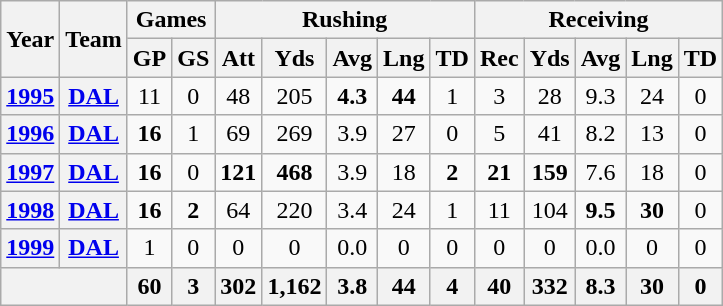<table class="wikitable" style="text-align:center;">
<tr>
<th rowspan="2">Year</th>
<th rowspan="2">Team</th>
<th colspan="2">Games</th>
<th colspan="5">Rushing</th>
<th colspan="5">Receiving</th>
</tr>
<tr>
<th>GP</th>
<th>GS</th>
<th>Att</th>
<th>Yds</th>
<th>Avg</th>
<th>Lng</th>
<th>TD</th>
<th>Rec</th>
<th>Yds</th>
<th>Avg</th>
<th>Lng</th>
<th>TD</th>
</tr>
<tr>
<th><a href='#'>1995</a></th>
<th><a href='#'>DAL</a></th>
<td>11</td>
<td>0</td>
<td>48</td>
<td>205</td>
<td><strong>4.3</strong></td>
<td><strong>44</strong></td>
<td>1</td>
<td>3</td>
<td>28</td>
<td>9.3</td>
<td>24</td>
<td>0</td>
</tr>
<tr>
<th><a href='#'>1996</a></th>
<th><a href='#'>DAL</a></th>
<td><strong>16</strong></td>
<td>1</td>
<td>69</td>
<td>269</td>
<td>3.9</td>
<td>27</td>
<td>0</td>
<td>5</td>
<td>41</td>
<td>8.2</td>
<td>13</td>
<td>0</td>
</tr>
<tr>
<th><a href='#'>1997</a></th>
<th><a href='#'>DAL</a></th>
<td><strong>16</strong></td>
<td>0</td>
<td><strong>121</strong></td>
<td><strong>468</strong></td>
<td>3.9</td>
<td>18</td>
<td><strong>2</strong></td>
<td><strong>21</strong></td>
<td><strong>159</strong></td>
<td>7.6</td>
<td>18</td>
<td>0</td>
</tr>
<tr>
<th><a href='#'>1998</a></th>
<th><a href='#'>DAL</a></th>
<td><strong>16</strong></td>
<td><strong>2</strong></td>
<td>64</td>
<td>220</td>
<td>3.4</td>
<td>24</td>
<td>1</td>
<td>11</td>
<td>104</td>
<td><strong>9.5</strong></td>
<td><strong>30</strong></td>
<td>0</td>
</tr>
<tr>
<th><a href='#'>1999</a></th>
<th><a href='#'>DAL</a></th>
<td>1</td>
<td>0</td>
<td>0</td>
<td>0</td>
<td>0.0</td>
<td>0</td>
<td>0</td>
<td>0</td>
<td>0</td>
<td>0.0</td>
<td>0</td>
<td>0</td>
</tr>
<tr>
<th colspan="2"></th>
<th>60</th>
<th>3</th>
<th>302</th>
<th>1,162</th>
<th>3.8</th>
<th>44</th>
<th>4</th>
<th>40</th>
<th>332</th>
<th>8.3</th>
<th>30</th>
<th>0</th>
</tr>
</table>
